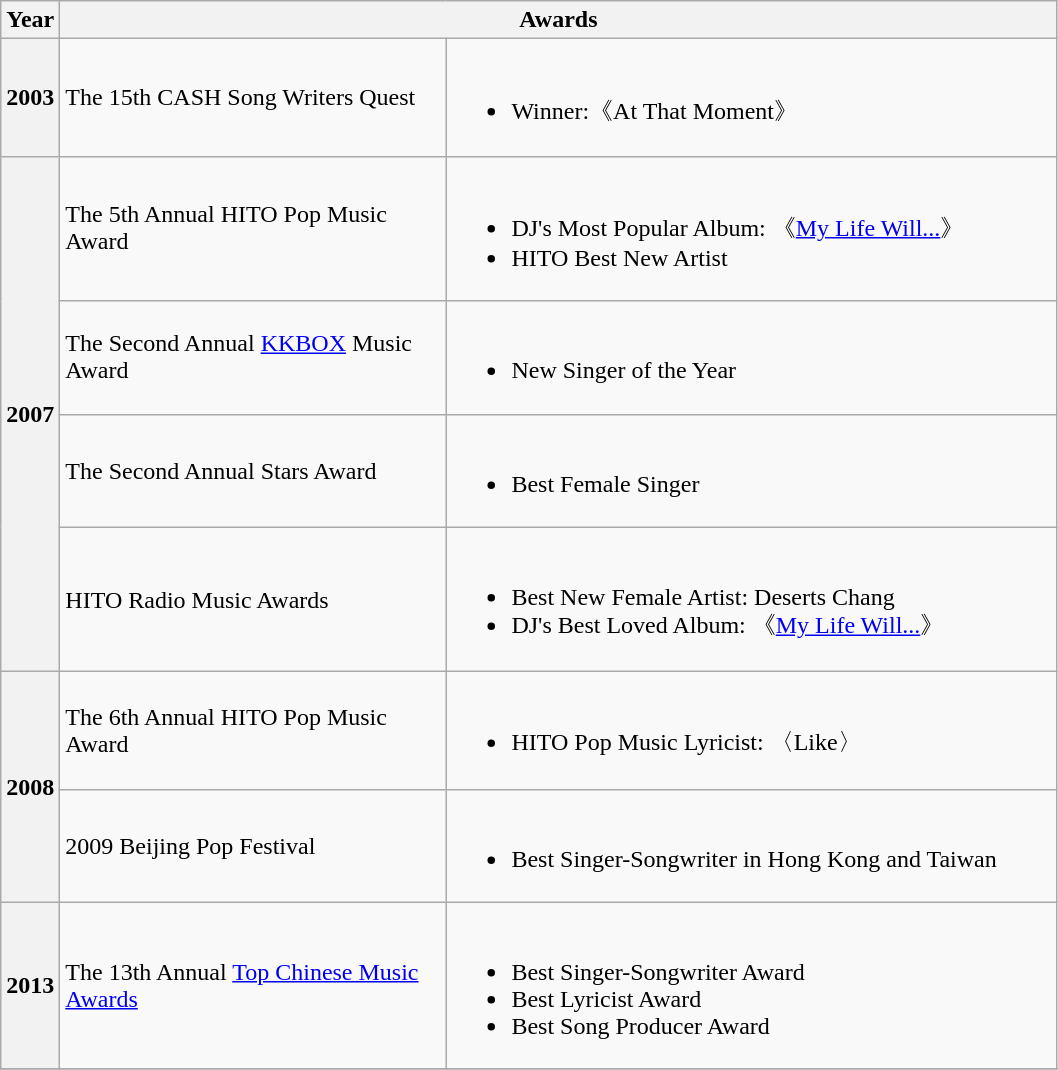<table class="wikitable" style="text-align:left">
<tr>
<th>Year</th>
<th colspan=2>Awards</th>
</tr>
<tr>
<th>2003</th>
<td width="250">The 15th CASH Song Writers Quest</td>
<td width="400"><br><ul><li>Winner:《At That Moment》</li></ul></td>
</tr>
<tr>
<th rowspan=4>2007</th>
<td width="250">The 5th Annual HITO Pop Music Award</td>
<td width="400"><br><ul><li>DJ's Most Popular Album: 《<a href='#'>My Life Will...</a>》</li><li>HITO Best New Artist</li></ul></td>
</tr>
<tr>
<td width="250">The Second Annual <a href='#'>KKBOX</a> Music Award</td>
<td width="400"><br><ul><li>New Singer of the Year</li></ul></td>
</tr>
<tr>
<td>The Second Annual Stars Award</td>
<td><br><ul><li>Best Female Singer</li></ul></td>
</tr>
<tr>
<td width="250">HITO Radio Music Awards</td>
<td width="400"><br><ul><li>Best New Female Artist: Deserts Chang</li><li>DJ's Best Loved Album: 《<a href='#'>My Life Will...</a>》</li></ul></td>
</tr>
<tr>
<th rowspan=2>2008</th>
<td width="250">The 6th Annual HITO Pop Music Award</td>
<td width="400"><br><ul><li>HITO Pop Music Lyricist: 〈Like〉</li></ul></td>
</tr>
<tr>
<td width="250">2009 Beijing Pop Festival</td>
<td width="400"><br><ul><li>Best Singer-Songwriter in Hong Kong and Taiwan</li></ul></td>
</tr>
<tr>
<th rowspan=>2013</th>
<td width="250">The 13th Annual <a href='#'>Top Chinese Music Awards</a></td>
<td width="400"><br><ul><li>Best Singer-Songwriter Award</li><li>Best Lyricist Award</li><li>Best Song Producer Award</li></ul></td>
</tr>
<tr>
</tr>
</table>
